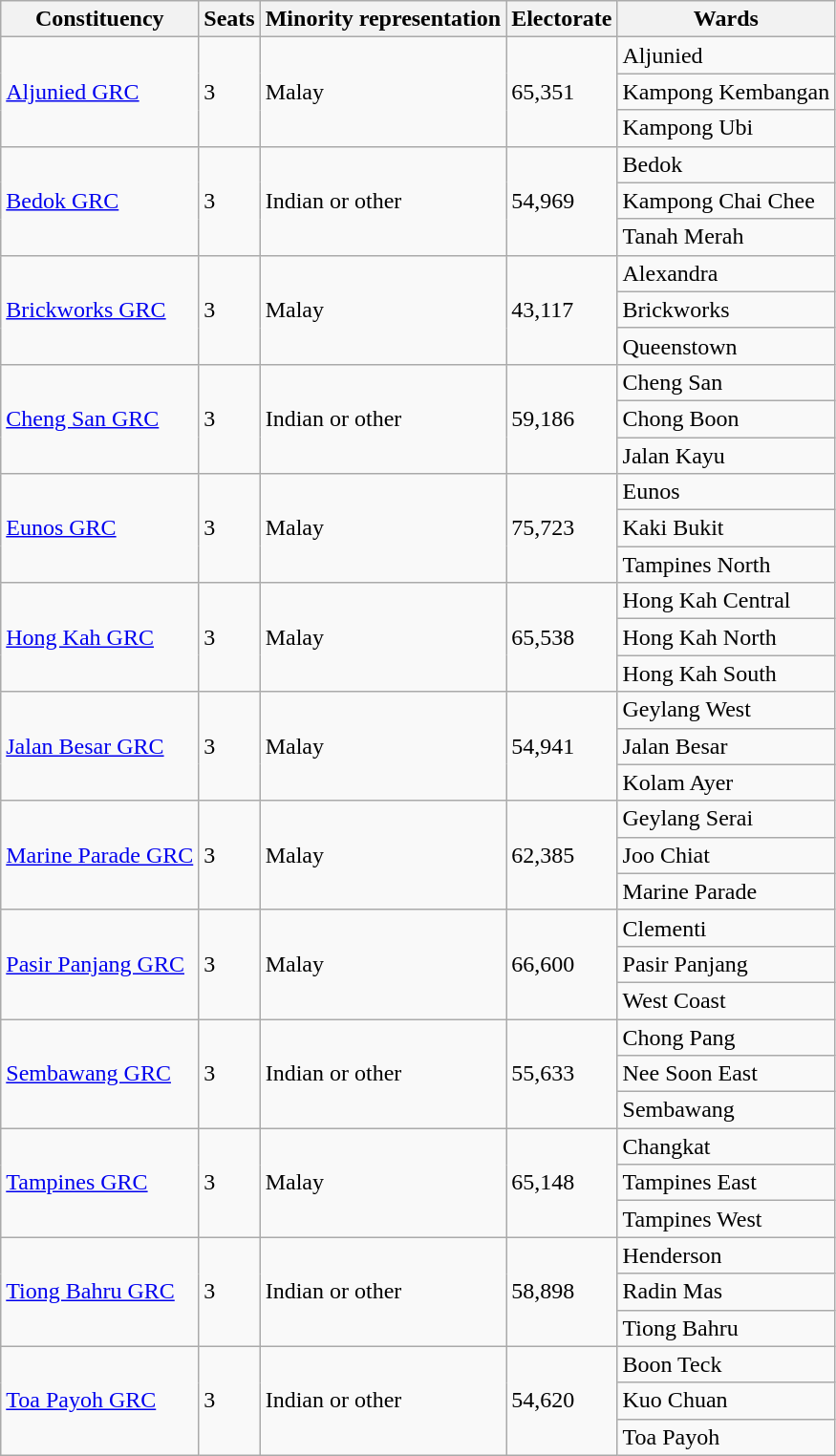<table class="wikitable">
<tr>
<th>Constituency</th>
<th>Seats</th>
<th>Minority representation</th>
<th>Electorate</th>
<th>Wards</th>
</tr>
<tr>
<td rowspan="3"><a href='#'>Aljunied GRC</a></td>
<td rowspan="3">3</td>
<td rowspan="3">Malay</td>
<td rowspan="3">65,351</td>
<td>Aljunied</td>
</tr>
<tr>
<td>Kampong Kembangan</td>
</tr>
<tr>
<td>Kampong Ubi</td>
</tr>
<tr>
<td rowspan="3"><a href='#'>Bedok GRC</a></td>
<td rowspan="3">3</td>
<td rowspan="3">Indian or other</td>
<td rowspan="3">54,969</td>
<td>Bedok</td>
</tr>
<tr>
<td>Kampong Chai Chee</td>
</tr>
<tr>
<td>Tanah Merah</td>
</tr>
<tr>
<td rowspan="3"><a href='#'>Brickworks GRC</a></td>
<td rowspan="3">3</td>
<td rowspan="3">Malay</td>
<td rowspan="3">43,117</td>
<td>Alexandra</td>
</tr>
<tr>
<td>Brickworks</td>
</tr>
<tr>
<td>Queenstown</td>
</tr>
<tr>
<td rowspan="3"><a href='#'>Cheng San GRC</a></td>
<td rowspan="3">3</td>
<td rowspan="3">Indian or other</td>
<td rowspan="3">59,186</td>
<td>Cheng San</td>
</tr>
<tr>
<td>Chong Boon</td>
</tr>
<tr>
<td>Jalan Kayu</td>
</tr>
<tr>
<td rowspan="3"><a href='#'>Eunos GRC</a></td>
<td rowspan="3">3</td>
<td rowspan="3">Malay</td>
<td rowspan="3">75,723</td>
<td>Eunos</td>
</tr>
<tr>
<td>Kaki Bukit</td>
</tr>
<tr>
<td>Tampines North</td>
</tr>
<tr>
<td rowspan="3"><a href='#'>Hong Kah GRC</a></td>
<td rowspan="3">3</td>
<td rowspan="3">Malay</td>
<td rowspan="3">65,538</td>
<td>Hong Kah Central</td>
</tr>
<tr>
<td>Hong Kah North</td>
</tr>
<tr>
<td>Hong Kah South</td>
</tr>
<tr>
<td rowspan="3"><a href='#'>Jalan Besar GRC</a></td>
<td rowspan="3">3</td>
<td rowspan="3">Malay</td>
<td rowspan="3">54,941</td>
<td>Geylang West</td>
</tr>
<tr>
<td>Jalan Besar</td>
</tr>
<tr>
<td>Kolam Ayer</td>
</tr>
<tr>
<td rowspan="3"><a href='#'>Marine Parade GRC</a></td>
<td rowspan="3">3</td>
<td rowspan="3">Malay</td>
<td rowspan="3">62,385</td>
<td>Geylang Serai</td>
</tr>
<tr>
<td>Joo Chiat</td>
</tr>
<tr>
<td>Marine Parade</td>
</tr>
<tr>
<td rowspan="3"><a href='#'>Pasir Panjang GRC</a></td>
<td rowspan="3">3</td>
<td rowspan="3">Malay</td>
<td rowspan="3">66,600</td>
<td>Clementi</td>
</tr>
<tr>
<td>Pasir Panjang</td>
</tr>
<tr>
<td>West Coast</td>
</tr>
<tr>
<td rowspan="3"><a href='#'>Sembawang GRC</a></td>
<td rowspan="3">3</td>
<td rowspan="3">Indian or other</td>
<td rowspan="3">55,633</td>
<td>Chong Pang</td>
</tr>
<tr>
<td>Nee Soon East</td>
</tr>
<tr>
<td>Sembawang</td>
</tr>
<tr>
<td rowspan="3"><a href='#'>Tampines GRC</a></td>
<td rowspan="3">3</td>
<td rowspan="3">Malay</td>
<td rowspan="3">65,148</td>
<td>Changkat</td>
</tr>
<tr>
<td>Tampines East</td>
</tr>
<tr>
<td>Tampines West</td>
</tr>
<tr>
<td rowspan="3"><a href='#'>Tiong Bahru GRC</a></td>
<td rowspan="3">3</td>
<td rowspan="3">Indian or other</td>
<td rowspan="3">58,898</td>
<td>Henderson</td>
</tr>
<tr>
<td>Radin Mas</td>
</tr>
<tr>
<td>Tiong Bahru</td>
</tr>
<tr>
<td rowspan="3"><a href='#'>Toa Payoh GRC</a></td>
<td rowspan="3">3</td>
<td rowspan="3">Indian or other</td>
<td rowspan="3">54,620</td>
<td>Boon Teck</td>
</tr>
<tr>
<td>Kuo Chuan</td>
</tr>
<tr>
<td>Toa Payoh</td>
</tr>
</table>
